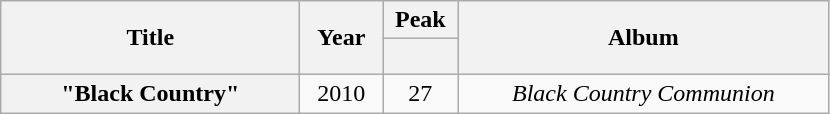<table class="wikitable plainrowheaders" style="text-align:center;">
<tr>
<th scope="col" rowspan="2" style="width:12em;">Title</th>
<th scope="col" rowspan="2" style="width:3em">Year</th>
<th scope="col" colspan="1">Peak</th>
<th scope="col" rowspan="2" style="width:15em">Album</th>
</tr>
<tr>
<th scope="col" style="width:3em;font-size:90%;"><br></th>
</tr>
<tr>
<th scope="row">"Black Country"</th>
<td>2010</td>
<td>27</td>
<td><em>Black Country Communion</em></td>
</tr>
</table>
